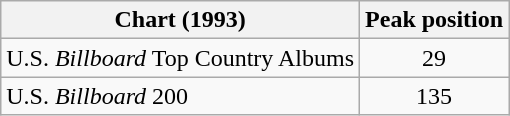<table class="wikitable">
<tr>
<th>Chart (1993)</th>
<th>Peak position</th>
</tr>
<tr>
<td>U.S. <em>Billboard</em> Top Country Albums</td>
<td align="center">29</td>
</tr>
<tr>
<td>U.S. <em>Billboard</em> 200</td>
<td align="center">135</td>
</tr>
</table>
